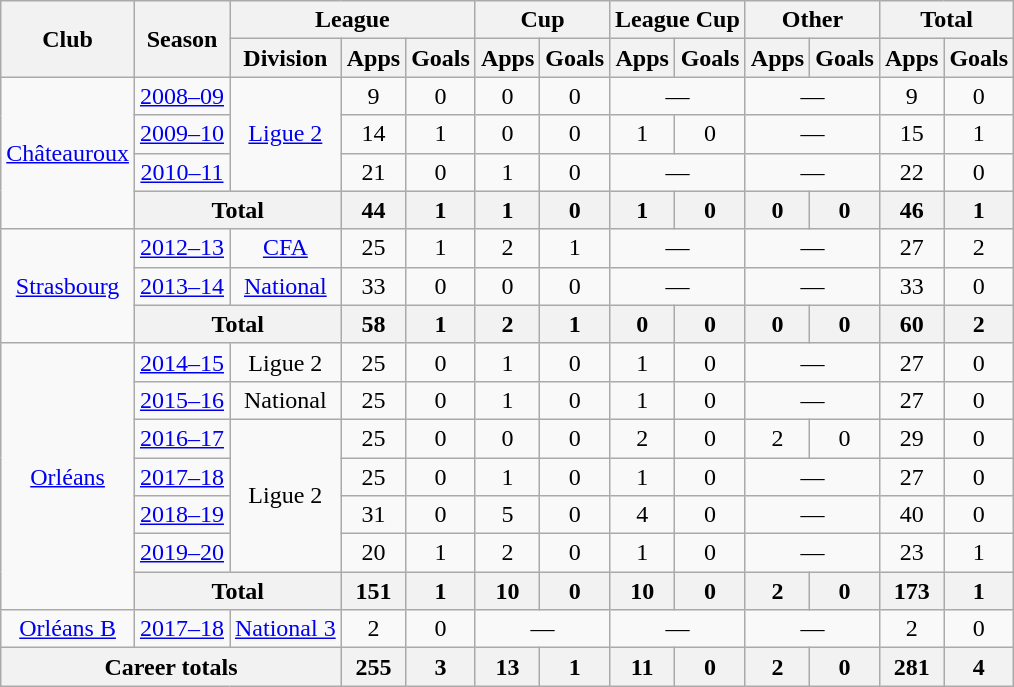<table class="wikitable" style="text-align: center">
<tr>
<th rowspan="2">Club</th>
<th rowspan="2">Season</th>
<th colspan="3">League</th>
<th colspan="2">Cup</th>
<th colspan="2">League Cup</th>
<th colspan="2">Other</th>
<th colspan="2">Total</th>
</tr>
<tr>
<th>Division</th>
<th>Apps</th>
<th>Goals</th>
<th>Apps</th>
<th>Goals</th>
<th>Apps</th>
<th>Goals</th>
<th>Apps</th>
<th>Goals</th>
<th>Apps</th>
<th>Goals</th>
</tr>
<tr>
<td rowspan="4"><a href='#'>Châteauroux</a></td>
<td><a href='#'>2008–09</a></td>
<td rowspan="3"><a href='#'>Ligue 2</a></td>
<td>9</td>
<td>0</td>
<td>0</td>
<td>0</td>
<td colspan="2">—</td>
<td colspan="2">—</td>
<td>9</td>
<td>0</td>
</tr>
<tr>
<td><a href='#'>2009–10</a></td>
<td>14</td>
<td>1</td>
<td>0</td>
<td>0</td>
<td>1</td>
<td>0</td>
<td colspan="2">—</td>
<td>15</td>
<td>1</td>
</tr>
<tr>
<td><a href='#'>2010–11</a></td>
<td>21</td>
<td>0</td>
<td>1</td>
<td>0</td>
<td colspan="2">—</td>
<td colspan="2">—</td>
<td>22</td>
<td>0</td>
</tr>
<tr>
<th colspan="2">Total</th>
<th>44</th>
<th>1</th>
<th>1</th>
<th>0</th>
<th>1</th>
<th>0</th>
<th>0</th>
<th>0</th>
<th>46</th>
<th>1</th>
</tr>
<tr>
<td rowspan="3"><a href='#'>Strasbourg</a></td>
<td><a href='#'>2012–13</a></td>
<td><a href='#'>CFA</a></td>
<td>25</td>
<td>1</td>
<td>2</td>
<td>1</td>
<td colspan="2">—</td>
<td colspan="2">—</td>
<td>27</td>
<td>2</td>
</tr>
<tr>
<td><a href='#'>2013–14</a></td>
<td><a href='#'>National</a></td>
<td>33</td>
<td>0</td>
<td>0</td>
<td>0</td>
<td colspan="2">—</td>
<td colspan="2">—</td>
<td>33</td>
<td>0</td>
</tr>
<tr>
<th colspan="2">Total</th>
<th>58</th>
<th>1</th>
<th>2</th>
<th>1</th>
<th>0</th>
<th>0</th>
<th>0</th>
<th>0</th>
<th>60</th>
<th>2</th>
</tr>
<tr>
<td rowspan=7><a href='#'>Orléans</a></td>
<td><a href='#'>2014–15</a></td>
<td>Ligue 2</td>
<td>25</td>
<td>0</td>
<td>1</td>
<td>0</td>
<td>1</td>
<td>0</td>
<td colspan="2">—</td>
<td>27</td>
<td>0</td>
</tr>
<tr>
<td><a href='#'>2015–16</a></td>
<td>National</td>
<td>25</td>
<td>0</td>
<td>1</td>
<td>0</td>
<td>1</td>
<td>0</td>
<td colspan="2">—</td>
<td>27</td>
<td>0</td>
</tr>
<tr>
<td><a href='#'>2016–17</a></td>
<td rowspan="4">Ligue 2</td>
<td>25</td>
<td>0</td>
<td>0</td>
<td>0</td>
<td>2</td>
<td>0</td>
<td>2</td>
<td>0</td>
<td>29</td>
<td>0</td>
</tr>
<tr>
<td><a href='#'>2017–18</a></td>
<td>25</td>
<td>0</td>
<td>1</td>
<td>0</td>
<td>1</td>
<td>0</td>
<td colspan="2">—</td>
<td>27</td>
<td>0</td>
</tr>
<tr>
<td><a href='#'>2018–19</a></td>
<td>31</td>
<td>0</td>
<td>5</td>
<td>0</td>
<td>4</td>
<td>0</td>
<td colspan="2">—</td>
<td>40</td>
<td>0</td>
</tr>
<tr>
<td><a href='#'>2019–20</a></td>
<td>20</td>
<td>1</td>
<td>2</td>
<td>0</td>
<td>1</td>
<td>0</td>
<td colspan="2">—</td>
<td>23</td>
<td>1</td>
</tr>
<tr>
<th colspan="2">Total</th>
<th>151</th>
<th>1</th>
<th>10</th>
<th>0</th>
<th>10</th>
<th>0</th>
<th>2</th>
<th>0</th>
<th>173</th>
<th>1</th>
</tr>
<tr>
<td><a href='#'>Orléans B</a></td>
<td><a href='#'>2017–18</a></td>
<td><a href='#'>National 3</a></td>
<td>2</td>
<td>0</td>
<td colspan="2">—</td>
<td colspan="2">—</td>
<td colspan="2">—</td>
<td>2</td>
<td>0</td>
</tr>
<tr>
<th colspan="3">Career totals</th>
<th>255</th>
<th>3</th>
<th>13</th>
<th>1</th>
<th>11</th>
<th>0</th>
<th>2</th>
<th>0</th>
<th>281</th>
<th>4</th>
</tr>
</table>
